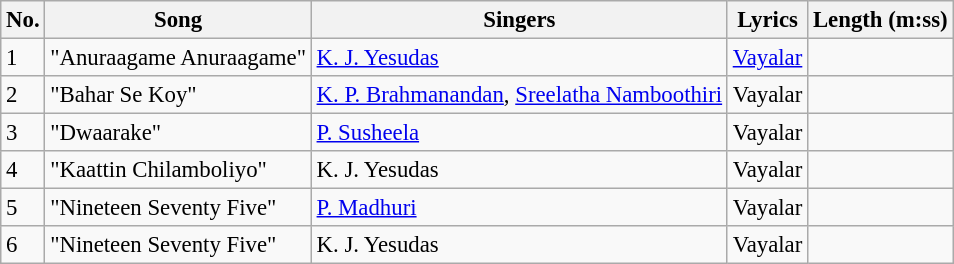<table class="wikitable" style="font-size:95%;">
<tr>
<th>No.</th>
<th>Song</th>
<th>Singers</th>
<th>Lyrics</th>
<th>Length (m:ss)</th>
</tr>
<tr>
<td>1</td>
<td>"Anuraagame Anuraagame"</td>
<td><a href='#'>K. J. Yesudas</a></td>
<td><a href='#'>Vayalar</a></td>
<td></td>
</tr>
<tr>
<td>2</td>
<td>"Bahar Se Koy"</td>
<td><a href='#'>K. P. Brahmanandan</a>, <a href='#'>Sreelatha Namboothiri</a></td>
<td>Vayalar</td>
<td></td>
</tr>
<tr>
<td>3</td>
<td>"Dwaarake"</td>
<td><a href='#'>P. Susheela</a></td>
<td>Vayalar</td>
<td></td>
</tr>
<tr>
<td>4</td>
<td>"Kaattin Chilamboliyo"</td>
<td>K. J. Yesudas</td>
<td>Vayalar</td>
<td></td>
</tr>
<tr>
<td>5</td>
<td>"Nineteen Seventy Five"</td>
<td><a href='#'>P. Madhuri</a></td>
<td>Vayalar</td>
<td></td>
</tr>
<tr>
<td>6</td>
<td>"Nineteen Seventy Five"</td>
<td>K. J. Yesudas</td>
<td>Vayalar</td>
<td></td>
</tr>
</table>
